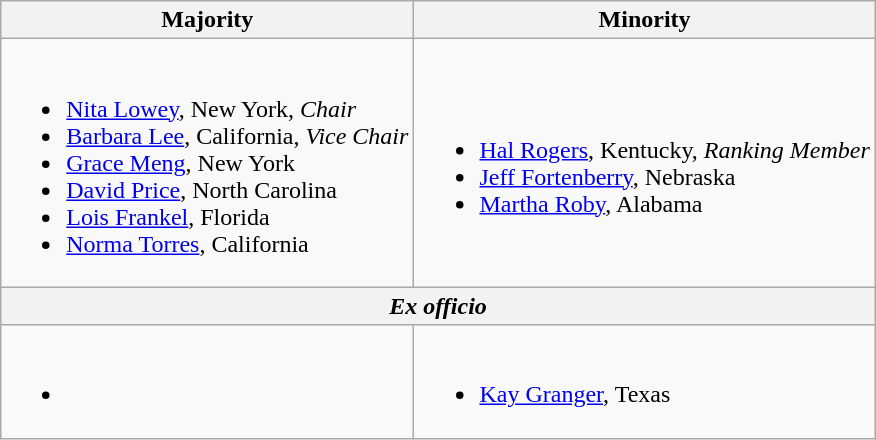<table class=wikitable>
<tr>
<th>Majority</th>
<th>Minority</th>
</tr>
<tr>
<td><br><ul><li><a href='#'>Nita Lowey</a>, New York, <em>Chair</em></li><li><a href='#'>Barbara Lee</a>, California, <em>Vice Chair</em></li><li><a href='#'>Grace Meng</a>, New York</li><li><a href='#'>David Price</a>, North Carolina</li><li><a href='#'>Lois Frankel</a>, Florida</li><li><a href='#'>Norma Torres</a>, California</li></ul></td>
<td><br><ul><li><a href='#'>Hal Rogers</a>, Kentucky, <em>Ranking Member</em></li><li><a href='#'>Jeff Fortenberry</a>, Nebraska</li><li><a href='#'>Martha Roby</a>, Alabama</li></ul></td>
</tr>
<tr>
<th colspan=2><em>Ex officio</em></th>
</tr>
<tr>
<td><br><ul><li></li></ul></td>
<td><br><ul><li><a href='#'>Kay Granger</a>, Texas</li></ul></td>
</tr>
</table>
